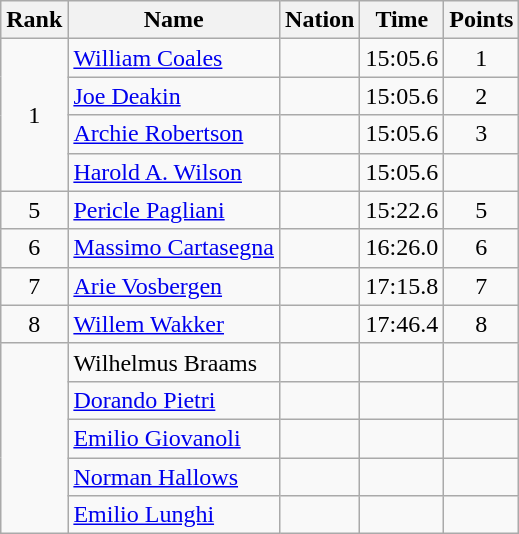<table class="wikitable sortable" style=text-align:center>
<tr>
<th>Rank</th>
<th>Name</th>
<th>Nation</th>
<th>Time</th>
<th>Points</th>
</tr>
<tr>
<td rowspan=4>1</td>
<td align=left><a href='#'>William Coales</a></td>
<td align=left></td>
<td>15:05.6</td>
<td>1</td>
</tr>
<tr>
<td align=left><a href='#'>Joe Deakin</a></td>
<td align=left></td>
<td>15:05.6</td>
<td>2</td>
</tr>
<tr>
<td align=left><a href='#'>Archie Robertson</a></td>
<td align=left></td>
<td>15:05.6</td>
<td>3</td>
</tr>
<tr>
<td align=left><a href='#'>Harold A. Wilson</a></td>
<td align=left></td>
<td>15:05.6</td>
<td></td>
</tr>
<tr>
<td>5</td>
<td align=left><a href='#'>Pericle Pagliani</a></td>
<td align=left></td>
<td>15:22.6</td>
<td>5</td>
</tr>
<tr>
<td>6</td>
<td align=left><a href='#'>Massimo Cartasegna</a></td>
<td align=left></td>
<td>16:26.0</td>
<td>6</td>
</tr>
<tr>
<td>7</td>
<td align=left><a href='#'>Arie Vosbergen</a></td>
<td align=left></td>
<td>17:15.8</td>
<td>7</td>
</tr>
<tr>
<td>8</td>
<td align=left><a href='#'>Willem Wakker</a></td>
<td align=left></td>
<td>17:46.4</td>
<td>8</td>
</tr>
<tr>
<td rowspan=5></td>
<td align=left>Wilhelmus Braams</td>
<td align=left></td>
<td></td>
<td></td>
</tr>
<tr>
<td align=left><a href='#'>Dorando Pietri</a></td>
<td align=left></td>
<td></td>
<td></td>
</tr>
<tr>
<td align=left><a href='#'>Emilio Giovanoli</a></td>
<td align=left></td>
<td></td>
<td></td>
</tr>
<tr>
<td align=left><a href='#'>Norman Hallows</a></td>
<td align=left></td>
<td></td>
<td></td>
</tr>
<tr>
<td align=left><a href='#'>Emilio Lunghi</a></td>
<td align=left></td>
<td></td>
<td></td>
</tr>
</table>
